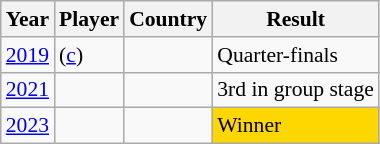<table class="wikitable sortable" style="font-size:90%;">
<tr>
<th>Year</th>
<th>Player</th>
<th>Country</th>
<th>Result</th>
</tr>
<tr>
<td><a href='#'>2019</a>   </td>
<td> (<a href='#'>c</a>)</td>
<td></td>
<td data-sort-value="2">Quarter-finals</td>
</tr>
<tr>
<td><a href='#'>2021</a> </td>
<td></td>
<td></td>
<td data-sort-value="3">3rd in group stage</td>
</tr>
<tr>
<td><a href='#'>2023</a> </td>
<td></td>
<td></td>
<td bgcolor="#FFD700" data-sort-value="1">Winner</td>
</tr>
</table>
